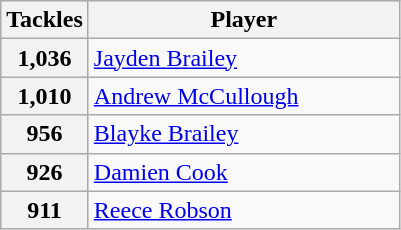<table class="wikitable" style="text-align:left;">
<tr>
<th width=50>Tackles</th>
<th width=200>Player</th>
</tr>
<tr>
<th>1,036</th>
<td> <a href='#'>Jayden Brailey</a></td>
</tr>
<tr>
<th>1,010</th>
<td> <a href='#'>Andrew McCullough</a></td>
</tr>
<tr>
<th>956</th>
<td> <a href='#'>Blayke Brailey</a></td>
</tr>
<tr>
<th>926</th>
<td> <a href='#'>Damien Cook</a></td>
</tr>
<tr>
<th>911</th>
<td> <a href='#'>Reece Robson</a></td>
</tr>
</table>
